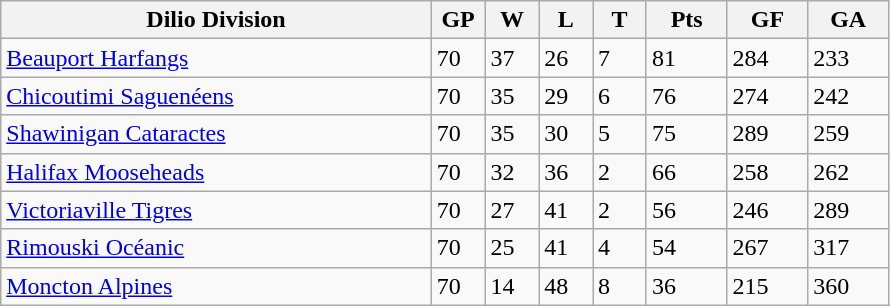<table class="wikitable">
<tr>
<th bgcolor="#DDDDFF" width="40%">Dilio Division</th>
<th bgcolor="#DDDDFF" width="5%">GP</th>
<th bgcolor="#DDDDFF" width="5%">W</th>
<th bgcolor="#DDDDFF" width="5%">L</th>
<th bgcolor="#DDDDFF" width="5%">T</th>
<th bgcolor="#DDDDFF" width="7.5%">Pts</th>
<th bgcolor="#DDDDFF" width="7.5%">GF</th>
<th bgcolor="#DDDDFF" width="7.5%">GA</th>
</tr>
<tr>
<td><a href='#'>Beauport Harfangs</a></td>
<td>70</td>
<td>37</td>
<td>26</td>
<td>7</td>
<td>81</td>
<td>284</td>
<td>233</td>
</tr>
<tr>
<td><a href='#'>Chicoutimi Saguenéens</a></td>
<td>70</td>
<td>35</td>
<td>29</td>
<td>6</td>
<td>76</td>
<td>274</td>
<td>242</td>
</tr>
<tr>
<td><a href='#'>Shawinigan Cataractes</a></td>
<td>70</td>
<td>35</td>
<td>30</td>
<td>5</td>
<td>75</td>
<td>289</td>
<td>259</td>
</tr>
<tr>
<td><a href='#'>Halifax Mooseheads</a></td>
<td>70</td>
<td>32</td>
<td>36</td>
<td>2</td>
<td>66</td>
<td>258</td>
<td>262</td>
</tr>
<tr>
<td><a href='#'>Victoriaville Tigres</a></td>
<td>70</td>
<td>27</td>
<td>41</td>
<td>2</td>
<td>56</td>
<td>246</td>
<td>289</td>
</tr>
<tr>
<td><a href='#'>Rimouski Océanic</a></td>
<td>70</td>
<td>25</td>
<td>41</td>
<td>4</td>
<td>54</td>
<td>267</td>
<td>317</td>
</tr>
<tr>
<td><a href='#'>Moncton Alpines</a></td>
<td>70</td>
<td>14</td>
<td>48</td>
<td>8</td>
<td>36</td>
<td>215</td>
<td>360</td>
</tr>
</table>
